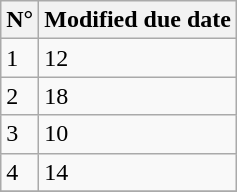<table class="wikitable alternance">
<tr>
<th scope="col">N°</th>
<th scope="col">Modified due date</th>
</tr>
<tr>
<td>1</td>
<td>12</td>
</tr>
<tr>
<td>2</td>
<td>18</td>
</tr>
<tr>
<td>3</td>
<td>10</td>
</tr>
<tr>
<td>4</td>
<td>14</td>
</tr>
<tr>
</tr>
</table>
